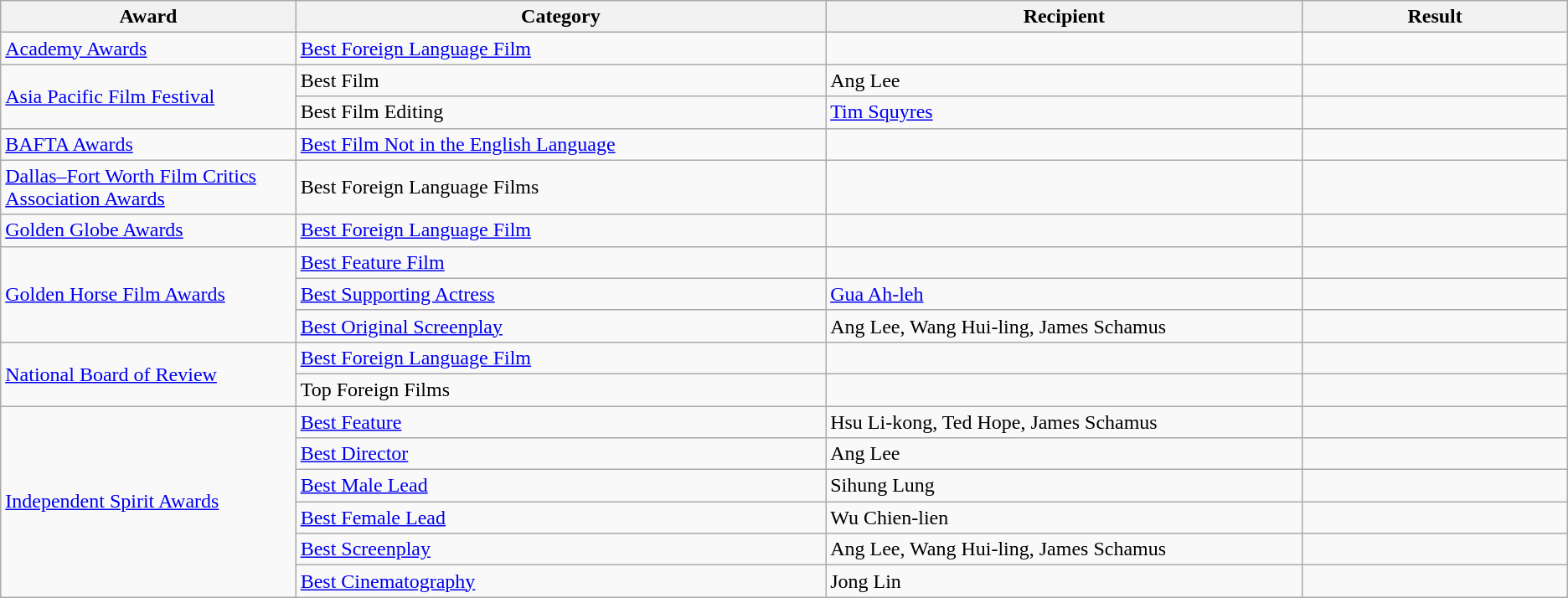<table class="wikitable">
<tr>
<th scope="col" style="width:5%;">Award</th>
<th scope="col" style="width:10%;">Category</th>
<th scope="col" style="width:9%;">Recipient</th>
<th scope="col" style="width:5%;">Result</th>
</tr>
<tr>
<td><a href='#'>Academy Awards</a></td>
<td><a href='#'>Best Foreign Language Film</a></td>
<td></td>
<td></td>
</tr>
<tr>
<td rowspan="2"><a href='#'>Asia Pacific Film Festival</a></td>
<td>Best Film</td>
<td>Ang Lee</td>
<td></td>
</tr>
<tr>
<td>Best Film Editing</td>
<td><a href='#'>Tim Squyres</a></td>
<td></td>
</tr>
<tr>
<td><a href='#'>BAFTA Awards</a></td>
<td><a href='#'>Best Film Not in the English Language</a></td>
<td></td>
<td></td>
</tr>
<tr>
<td><a href='#'>Dallas–Fort Worth Film Critics Association Awards</a></td>
<td>Best Foreign Language Films</td>
<td></td>
<td></td>
</tr>
<tr>
<td><a href='#'>Golden Globe Awards</a></td>
<td><a href='#'>Best Foreign Language Film</a></td>
<td></td>
<td></td>
</tr>
<tr>
<td rowspan="3"><a href='#'>Golden Horse Film Awards</a></td>
<td><a href='#'>Best Feature Film</a></td>
<td></td>
<td></td>
</tr>
<tr>
<td><a href='#'>Best Supporting Actress</a></td>
<td><a href='#'>Gua Ah-leh</a></td>
<td></td>
</tr>
<tr>
<td><a href='#'>Best Original Screenplay</a></td>
<td>Ang Lee, Wang Hui-ling, James Schamus</td>
<td></td>
</tr>
<tr>
<td rowspan="2"><a href='#'>National Board of Review</a></td>
<td><a href='#'>Best Foreign Language Film</a></td>
<td></td>
<td></td>
</tr>
<tr>
<td>Top Foreign Films</td>
<td></td>
<td></td>
</tr>
<tr>
<td rowspan="6"><a href='#'>Independent Spirit Awards</a></td>
<td><a href='#'>Best Feature</a></td>
<td>Hsu Li-kong, Ted Hope, James Schamus</td>
<td></td>
</tr>
<tr>
<td><a href='#'>Best Director</a></td>
<td>Ang Lee</td>
<td></td>
</tr>
<tr>
<td><a href='#'>Best Male Lead</a></td>
<td>Sihung Lung</td>
<td></td>
</tr>
<tr>
<td><a href='#'>Best Female Lead</a></td>
<td>Wu Chien-lien</td>
<td></td>
</tr>
<tr>
<td><a href='#'>Best Screenplay</a></td>
<td>Ang Lee, Wang Hui-ling, James Schamus</td>
<td></td>
</tr>
<tr>
<td><a href='#'>Best Cinematography</a></td>
<td>Jong Lin</td>
<td></td>
</tr>
</table>
